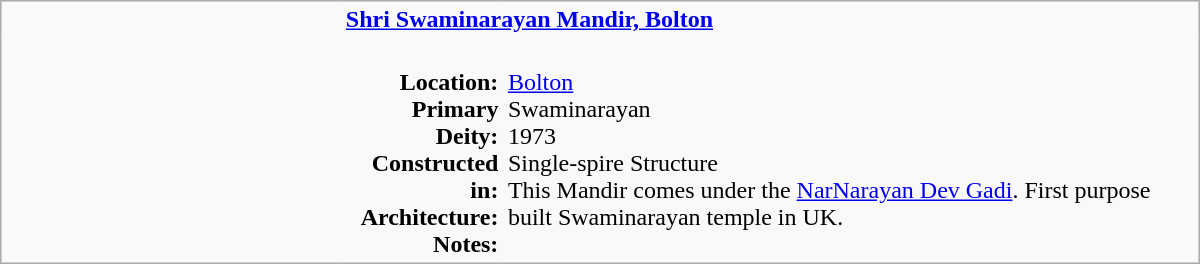<table class="wikitable plain" border="0" width="800">
<tr>
</tr>
<tr>
<td width="220px" rowspan="2" style="border:none;"></td>
<td valign="top" colspan=2 style="border:none;"><strong><a href='#'>Shri Swaminarayan Mandir, Bolton</a></strong></td>
</tr>
<tr>
<td valign="top" style="text-align:right; border:none;"><br><strong>Location:</strong><br><strong>Primary Deity:</strong>
<br><strong>Constructed in:</strong><br><strong>Architecture:</strong><br><strong>Notes:</strong></td>
<td valign="top" style="border:none;"><br><a href='#'>Bolton</a> <br>
Swaminarayan <br>
1973 <br>
Single-spire Structure <br>
This Mandir comes under the <a href='#'>NarNarayan Dev Gadi</a>. First purpose built Swaminarayan temple in UK.</td>
</tr>
</table>
